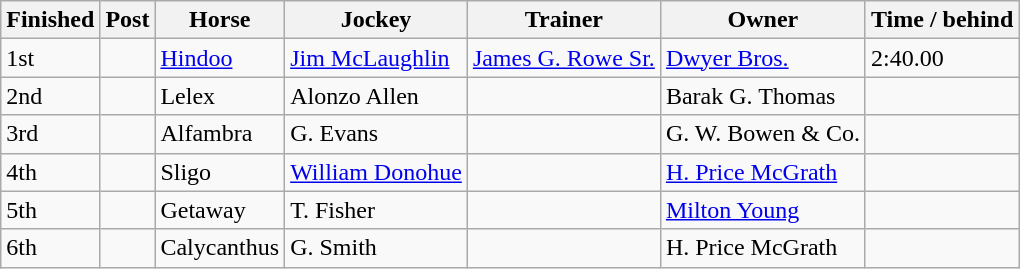<table class="wikitable">
<tr>
<th>Finished</th>
<th>Post</th>
<th>Horse</th>
<th>Jockey</th>
<th>Trainer</th>
<th>Owner</th>
<th>Time / behind</th>
</tr>
<tr>
<td>1st</td>
<td></td>
<td><a href='#'>Hindoo</a></td>
<td><a href='#'>Jim McLaughlin</a></td>
<td><a href='#'>James G. Rowe Sr.</a></td>
<td><a href='#'>Dwyer Bros.</a></td>
<td>2:40.00</td>
</tr>
<tr>
<td>2nd</td>
<td></td>
<td>Lelex</td>
<td>Alonzo Allen</td>
<td></td>
<td>Barak G. Thomas</td>
<td></td>
</tr>
<tr>
<td>3rd</td>
<td></td>
<td>Alfambra</td>
<td>G. Evans</td>
<td></td>
<td>G. W. Bowen & Co.</td>
<td></td>
</tr>
<tr>
<td>4th</td>
<td></td>
<td>Sligo</td>
<td><a href='#'>William Donohue</a></td>
<td></td>
<td><a href='#'>H. Price McGrath</a></td>
<td></td>
</tr>
<tr>
<td>5th</td>
<td></td>
<td>Getaway</td>
<td>T. Fisher</td>
<td></td>
<td><a href='#'>Milton Young</a></td>
<td></td>
</tr>
<tr>
<td>6th</td>
<td></td>
<td>Calycanthus</td>
<td>G. Smith</td>
<td></td>
<td>H. Price McGrath</td>
<td></td>
</tr>
</table>
